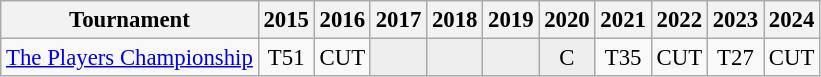<table class="wikitable" style="font-size:95%;text-align:center;">
<tr>
<th>Tournament</th>
<th>2015</th>
<th>2016</th>
<th>2017</th>
<th>2018</th>
<th>2019</th>
<th>2020</th>
<th>2021</th>
<th>2022</th>
<th>2023</th>
<th>2024</th>
</tr>
<tr>
<td align=left><a href='#'>The Players Championship</a></td>
<td>T51</td>
<td>CUT</td>
<td style="background:#eeeeee;"></td>
<td style="background:#eeeeee;"></td>
<td style="background:#eeeeee;"></td>
<td style="background:#eeeeee;">C</td>
<td>T35</td>
<td>CUT</td>
<td>T27</td>
<td>CUT</td>
</tr>
</table>
